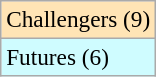<table class=wikitable style=font-size:97%>
<tr style="background:moccasin;">
<td>Challengers (9)</td>
</tr>
<tr style="background:#cffcff;">
<td>Futures (6)</td>
</tr>
</table>
